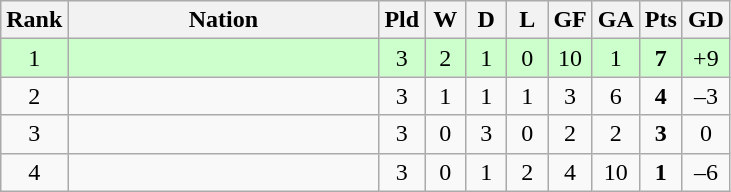<table class="wikitable" style="text-align:center;">
<tr>
<th width=5>Rank</th>
<th width=200>Nation</th>
<th width=20 abbr="Played">Pld</th>
<th width=20 abbr="Won">W</th>
<th width=20 abbr="Drawn">D</th>
<th width=20 abbr="Lost">L</th>
<th width=20 abbr="Goals for">GF</th>
<th width=20 abbr="Goals against">GA</th>
<th width=20 abbr="Points">Pts</th>
<th width=20 abbr="Goal difference">GD</th>
</tr>
<tr style="background:#ccffcc">
<td>1</td>
<td align=left></td>
<td>3</td>
<td>2</td>
<td>1</td>
<td>0</td>
<td>10</td>
<td>1</td>
<td><strong>7</strong></td>
<td>+9</td>
</tr>
<tr>
<td>2</td>
<td align=left></td>
<td>3</td>
<td>1</td>
<td>1</td>
<td>1</td>
<td>3</td>
<td>6</td>
<td><strong>4</strong></td>
<td>–3</td>
</tr>
<tr>
<td>3</td>
<td align=left></td>
<td>3</td>
<td>0</td>
<td>3</td>
<td>0</td>
<td>2</td>
<td>2</td>
<td><strong>3</strong></td>
<td>0</td>
</tr>
<tr>
<td>4</td>
<td align=left></td>
<td>3</td>
<td>0</td>
<td>1</td>
<td>2</td>
<td>4</td>
<td>10</td>
<td><strong>1</strong></td>
<td>–6</td>
</tr>
</table>
